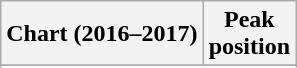<table class="wikitable sortable plainrowheaders" style="text-align:center">
<tr>
<th scope="col">Chart (2016–2017)</th>
<th scope="col">Peak<br> position</th>
</tr>
<tr>
</tr>
<tr>
</tr>
<tr>
</tr>
<tr>
</tr>
<tr>
</tr>
<tr>
</tr>
<tr>
</tr>
<tr>
</tr>
<tr>
</tr>
<tr>
</tr>
<tr>
</tr>
<tr>
</tr>
<tr>
</tr>
</table>
